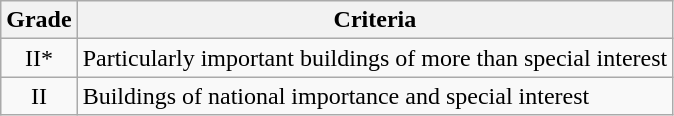<table class="wikitable">
<tr>
<th>Grade</th>
<th>Criteria</th>
</tr>
<tr>
<td align="center" >II*</td>
<td>Particularly important buildings of more than special interest</td>
</tr>
<tr>
<td align="center" >II</td>
<td>Buildings of national importance and special interest</td>
</tr>
</table>
